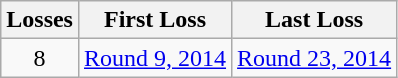<table class="wikitable">
<tr>
<th>Losses</th>
<th>First Loss</th>
<th>Last Loss</th>
</tr>
<tr>
<td style="text-align:center;">8</td>
<td><a href='#'>Round 9, 2014</a></td>
<td><a href='#'>Round 23, 2014</a></td>
</tr>
</table>
